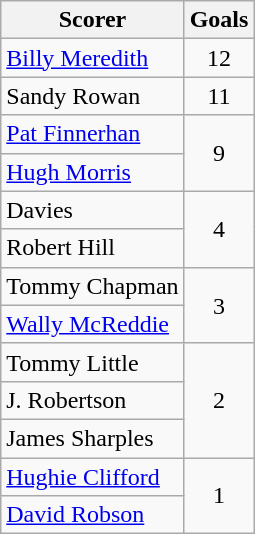<table class="wikitable">
<tr>
<th>Scorer</th>
<th>Goals</th>
</tr>
<tr>
<td> <a href='#'>Billy Meredith</a></td>
<td align=center>12</td>
</tr>
<tr>
<td>Sandy Rowan</td>
<td align=center>11</td>
</tr>
<tr>
<td> <a href='#'>Pat Finnerhan</a></td>
<td rowspan="2" style="text-align:center;">9</td>
</tr>
<tr>
<td> <a href='#'>Hugh Morris</a></td>
</tr>
<tr>
<td>Davies</td>
<td rowspan="2" style="text-align:center;">4</td>
</tr>
<tr>
<td>Robert Hill</td>
</tr>
<tr>
<td>Tommy Chapman</td>
<td rowspan="2" style="text-align:center;">3</td>
</tr>
<tr>
<td> <a href='#'>Wally McReddie</a></td>
</tr>
<tr>
<td>Tommy Little</td>
<td rowspan="3" style="text-align:center;">2</td>
</tr>
<tr>
<td>J. Robertson</td>
</tr>
<tr>
<td>James Sharples</td>
</tr>
<tr>
<td> <a href='#'>Hughie Clifford</a></td>
<td rowspan="2" style="text-align:center;">1</td>
</tr>
<tr>
<td> <a href='#'>David Robson</a></td>
</tr>
</table>
